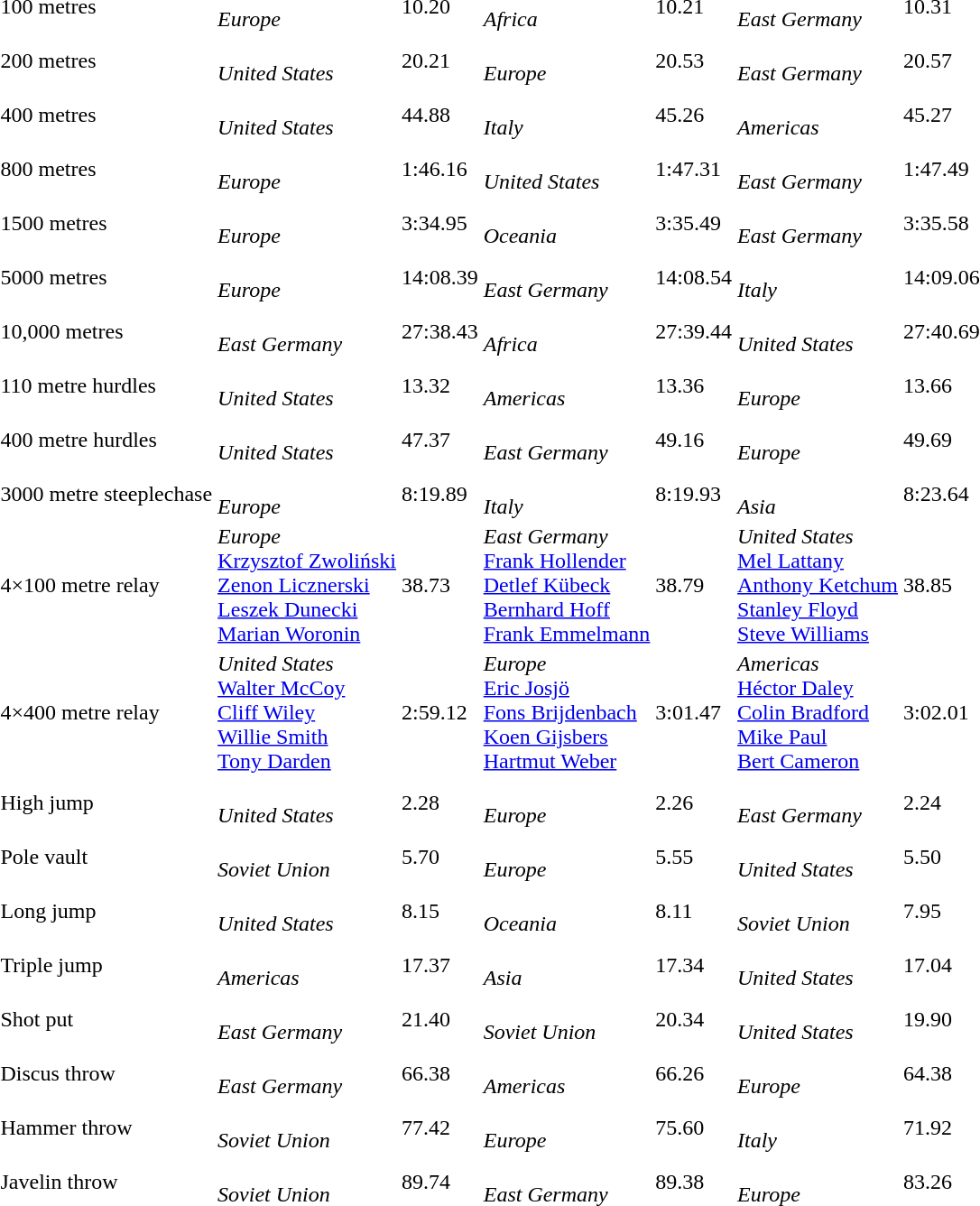<table>
<tr>
<td>100 metres</td>
<td> <br><em>Europe</em></td>
<td>10.20</td>
<td>  <br><em>Africa</em></td>
<td>10.21</td>
<td>  <br><em>East Germany</em></td>
<td>10.31</td>
</tr>
<tr>
<td>200 metres</td>
<td> <br><em>United States</em></td>
<td>20.21</td>
<td> <br><em>Europe</em></td>
<td>20.53</td>
<td>  <br><em>East Germany</em></td>
<td>20.57</td>
</tr>
<tr>
<td>400 metres</td>
<td> <br><em>United States</em></td>
<td>44.88</td>
<td>   <br><em>Italy</em></td>
<td>45.26</td>
<td>  <br><em>Americas</em></td>
<td>45.27</td>
</tr>
<tr>
<td>800 metres</td>
<td> <br><em>Europe</em></td>
<td>1:46.16</td>
<td>   <br><em>United States</em></td>
<td>1:47.31</td>
<td>  <br><em>East Germany</em></td>
<td>1:47.49</td>
</tr>
<tr>
<td>1500 metres</td>
<td> <br><em>Europe</em></td>
<td>3:34.95</td>
<td>   <br><em>Oceania</em></td>
<td>3:35.49</td>
<td>  <br><em>East Germany</em></td>
<td>3:35.58</td>
</tr>
<tr>
<td>5000 metres</td>
<td> <br><em>Europe</em></td>
<td>14:08.39</td>
<td>   <br><em>East Germany</em></td>
<td>14:08.54</td>
<td>  <br><em>Italy</em></td>
<td>14:09.06</td>
</tr>
<tr>
<td>10,000 metres</td>
<td> <br><em>East Germany</em></td>
<td>27:38.43</td>
<td>   <br><em>Africa</em></td>
<td>27:39.44</td>
<td>  <br><em>United States</em></td>
<td>27:40.69</td>
</tr>
<tr>
<td>110 metre hurdles</td>
<td> <br><em>United States</em></td>
<td>13.32</td>
<td>  <br><em>Americas</em></td>
<td>13.36</td>
<td>  <br><em>Europe</em></td>
<td>13.66</td>
</tr>
<tr>
<td>400 metre hurdles</td>
<td> <br><em>United States</em></td>
<td>47.37</td>
<td>   <br><em>East Germany</em></td>
<td>49.16</td>
<td>  <br><em>Europe</em></td>
<td>49.69</td>
</tr>
<tr>
<td>3000 metre steeplechase</td>
<td> <br><em>Europe</em></td>
<td>8:19.89</td>
<td>   <br><em>Italy</em></td>
<td>8:19.93</td>
<td>  <br><em>Asia</em></td>
<td>8:23.64</td>
</tr>
<tr>
<td>4×100 metre relay</td>
<td valign=top><em>Europe</em><br><a href='#'>Krzysztof Zwoliński</a><br><a href='#'>Zenon Licznerski</a><br><a href='#'>Leszek Dunecki</a><br><a href='#'>Marian Woronin</a></td>
<td>38.73</td>
<td valign=top><em>East Germany</em><br><a href='#'>Frank Hollender</a><br><a href='#'>Detlef Kübeck</a><br><a href='#'>Bernhard Hoff</a><br><a href='#'>Frank Emmelmann</a></td>
<td>38.79</td>
<td valign=top><em>United States</em><br><a href='#'>Mel Lattany</a><br><a href='#'>Anthony Ketchum</a><br><a href='#'>Stanley Floyd</a><br><a href='#'>Steve Williams</a></td>
<td>38.85</td>
</tr>
<tr>
<td>4×400 metre relay</td>
<td valign=top><em>United States</em><br><a href='#'>Walter McCoy</a><br><a href='#'>Cliff Wiley</a><br><a href='#'>Willie Smith</a><br><a href='#'>Tony Darden</a></td>
<td>2:59.12</td>
<td valign=top><em>Europe</em><br><a href='#'>Eric Josjö</a><br><a href='#'>Fons Brijdenbach</a><br><a href='#'>Koen Gijsbers</a><br><a href='#'>Hartmut Weber</a></td>
<td>3:01.47</td>
<td valign=top><em>Americas</em><br><a href='#'>Héctor Daley</a><br><a href='#'>Colin Bradford</a><br><a href='#'>Mike Paul</a><br><a href='#'>Bert Cameron</a></td>
<td>3:02.01</td>
</tr>
<tr>
<td>High jump</td>
<td> <br><em>United States</em></td>
<td>2.28</td>
<td>   <br><em>Europe</em></td>
<td>2.26</td>
<td>  <br><em>East Germany</em></td>
<td>2.24</td>
</tr>
<tr>
<td>Pole vault</td>
<td>  <br><em>Soviet Union</em></td>
<td>5.70</td>
<td>   <br><em>Europe</em></td>
<td>5.55</td>
<td>  <br><em>United States</em></td>
<td>5.50</td>
</tr>
<tr>
<td>Long jump</td>
<td> <br><em>United States</em></td>
<td>8.15</td>
<td>   <br><em>Oceania</em></td>
<td>8.11</td>
<td>  <br><em>Soviet Union</em></td>
<td>7.95</td>
</tr>
<tr>
<td>Triple jump</td>
<td> <br><em>Americas</em></td>
<td>17.37</td>
<td>   <br><em>Asia</em></td>
<td>17.34</td>
<td>  <br><em>United States</em></td>
<td>17.04</td>
</tr>
<tr>
<td>Shot put</td>
<td> <br><em>East Germany</em></td>
<td>21.40</td>
<td>   <br><em>Soviet Union</em></td>
<td>20.34</td>
<td>  <br><em>United States</em></td>
<td>19.90</td>
</tr>
<tr>
<td>Discus throw</td>
<td> <br><em>East Germany</em></td>
<td>66.38</td>
<td>   <br><em>Americas</em></td>
<td>66.26</td>
<td>  <br><em>Europe</em></td>
<td>64.38</td>
</tr>
<tr>
<td>Hammer throw</td>
<td> <br><em>Soviet Union</em></td>
<td>77.42</td>
<td>   <br><em>Europe</em></td>
<td>75.60</td>
<td>  <br><em>Italy</em></td>
<td>71.92</td>
</tr>
<tr>
<td>Javelin throw</td>
<td> <br><em>Soviet Union</em></td>
<td>89.74</td>
<td>   <br><em>East Germany</em></td>
<td>89.38</td>
<td>  <br><em>Europe</em></td>
<td>83.26</td>
</tr>
</table>
